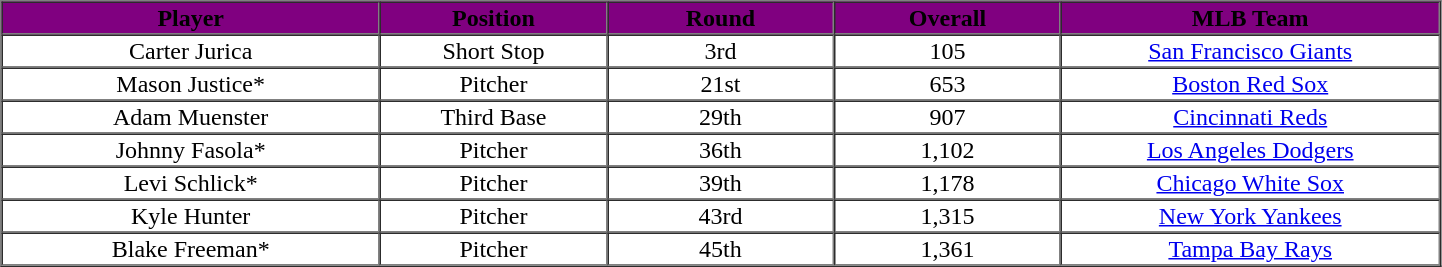<table cellpadding="1" border="1" cellspacing="0" width="76%">
<tr>
<th bgcolor="#800080" width="20%"><span>Player</span></th>
<th bgcolor="#800080" width="12%"><span>Position</span></th>
<th bgcolor="#800080" width="12%"><span>Round</span></th>
<th bgcolor="#800080" width="12%"><span>Overall</span></th>
<th bgcolor="#800080" width="20%"><span>MLB Team</span></th>
</tr>
<tr align="center">
<td>Carter Jurica</td>
<td>Short Stop</td>
<td>3rd</td>
<td>105</td>
<td><a href='#'>San Francisco Giants</a></td>
</tr>
<tr align="center">
<td>Mason Justice*</td>
<td>Pitcher</td>
<td>21st</td>
<td>653</td>
<td><a href='#'>Boston Red Sox</a></td>
</tr>
<tr align="center">
<td>Adam Muenster</td>
<td>Third Base</td>
<td>29th</td>
<td>907</td>
<td><a href='#'>Cincinnati Reds</a></td>
</tr>
<tr align="center">
<td>Johnny Fasola*</td>
<td>Pitcher</td>
<td>36th</td>
<td>1,102</td>
<td><a href='#'>Los Angeles Dodgers</a></td>
</tr>
<tr align="center">
<td>Levi Schlick*</td>
<td>Pitcher</td>
<td>39th</td>
<td>1,178</td>
<td><a href='#'>Chicago White Sox</a></td>
</tr>
<tr align="center">
<td>Kyle Hunter</td>
<td>Pitcher</td>
<td>43rd</td>
<td>1,315</td>
<td><a href='#'>New York Yankees</a></td>
</tr>
<tr align="center">
<td>Blake Freeman*</td>
<td>Pitcher</td>
<td>45th</td>
<td>1,361</td>
<td><a href='#'>Tampa Bay Rays</a></td>
</tr>
</table>
